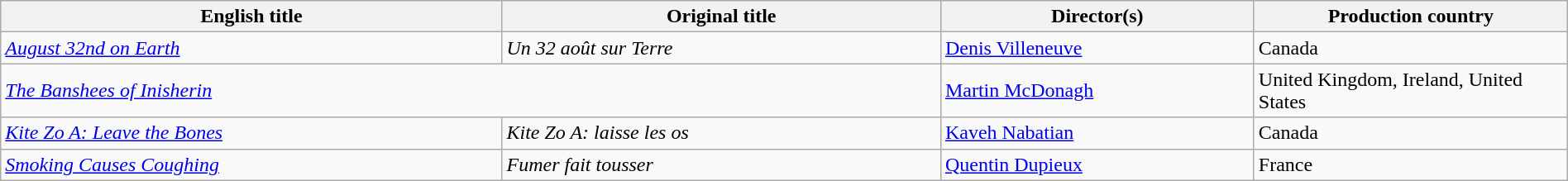<table class="wikitable" width=100%>
<tr>
<th scope="col" width="32%">English title</th>
<th scope="col" width="28%">Original title</th>
<th scope="col" width="20%">Director(s)</th>
<th scope="col" width="20%">Production country</th>
</tr>
<tr>
<td><em><a href='#'>August 32nd on Earth</a></em></td>
<td><em>Un 32 août sur Terre</em></td>
<td><a href='#'>Denis Villeneuve</a></td>
<td>Canada</td>
</tr>
<tr>
<td colspan=2><em><a href='#'>The Banshees of Inisherin</a></em></td>
<td><a href='#'>Martin McDonagh</a></td>
<td>United Kingdom, Ireland, United States</td>
</tr>
<tr>
<td><em><a href='#'>Kite Zo A: Leave the Bones</a></em></td>
<td><em>Kite Zo A: laisse les os</em></td>
<td><a href='#'>Kaveh Nabatian</a></td>
<td>Canada</td>
</tr>
<tr>
<td><em><a href='#'>Smoking Causes Coughing</a></em></td>
<td><em>Fumer fait tousser</em></td>
<td><a href='#'>Quentin Dupieux</a></td>
<td>France</td>
</tr>
</table>
